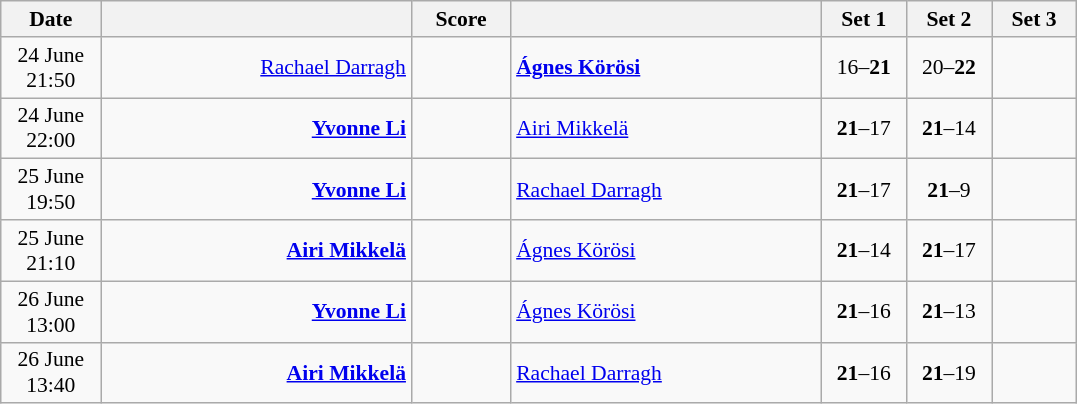<table class="wikitable" style="text-align: center; font-size:90% ">
<tr>
<th width="60">Date</th>
<th align="right" width="200"></th>
<th width="60">Score</th>
<th align="left" width="200"></th>
<th width="50">Set 1</th>
<th width="50">Set 2</th>
<th width="50">Set 3</th>
</tr>
<tr>
<td>24 June<br>21:50</td>
<td align="right"><a href='#'>Rachael Darragh</a> </td>
<td align="center"></td>
<td align="left"><strong> <a href='#'>Ágnes Körösi</a></strong></td>
<td>16–<strong>21</strong></td>
<td>20–<strong>22</strong></td>
<td></td>
</tr>
<tr>
<td>24 June<br>22:00</td>
<td align="right"><strong><a href='#'>Yvonne Li</a> </strong></td>
<td align="center"></td>
<td align="left"> <a href='#'>Airi Mikkelä</a></td>
<td><strong>21</strong>–17</td>
<td><strong>21</strong>–14</td>
<td></td>
</tr>
<tr>
<td>25 June<br>19:50</td>
<td align="right"><strong><a href='#'>Yvonne Li</a> </strong></td>
<td align="center"></td>
<td align="left"> <a href='#'>Rachael Darragh</a></td>
<td><strong>21</strong>–17</td>
<td><strong>21</strong>–9</td>
<td></td>
</tr>
<tr>
<td>25 June<br>21:10</td>
<td align="right"><strong><a href='#'>Airi Mikkelä</a> </strong></td>
<td align="center"></td>
<td align="left"> <a href='#'>Ágnes Körösi</a></td>
<td><strong>21</strong>–14</td>
<td><strong>21</strong>–17</td>
<td></td>
</tr>
<tr>
<td>26 June<br>13:00</td>
<td align="right"><strong><a href='#'>Yvonne Li</a> </strong></td>
<td align="center"></td>
<td align="left"> <a href='#'>Ágnes Körösi</a></td>
<td><strong>21</strong>–16</td>
<td><strong>21</strong>–13</td>
<td></td>
</tr>
<tr>
<td>26 June<br>13:40</td>
<td align="right"><strong><a href='#'>Airi Mikkelä</a> </strong></td>
<td align="center"></td>
<td align="left"> <a href='#'>Rachael Darragh</a></td>
<td><strong>21</strong>–16</td>
<td><strong>21</strong>–19</td>
<td></td>
</tr>
</table>
